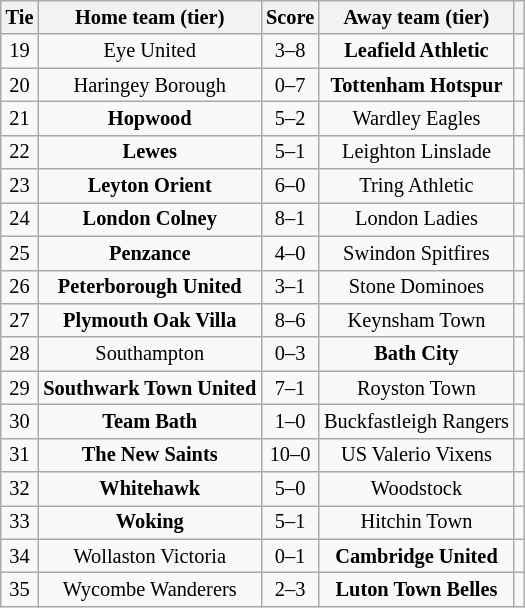<table class="wikitable" style="text-align:center; font-size:85%">
<tr>
<th>Tie</th>
<th>Home team (tier)</th>
<th>Score</th>
<th>Away team (tier)</th>
<th></th>
</tr>
<tr>
<td align="center">19</td>
<td>Eye United</td>
<td align="center">3–8</td>
<td><strong>Leafield Athletic</strong></td>
<td></td>
</tr>
<tr>
<td align="center">20</td>
<td>Haringey Borough</td>
<td align="center">0–7</td>
<td><strong>Tottenham Hotspur</strong></td>
<td></td>
</tr>
<tr>
<td align="center">21</td>
<td><strong>Hopwood</strong></td>
<td align="center">5–2</td>
<td>Wardley Eagles</td>
<td></td>
</tr>
<tr>
<td align="center">22</td>
<td><strong>Lewes</strong></td>
<td align="center">5–1</td>
<td>Leighton Linslade</td>
<td></td>
</tr>
<tr>
<td align="center">23</td>
<td><strong>Leyton Orient</strong></td>
<td align="center">6–0</td>
<td>Tring Athletic</td>
<td></td>
</tr>
<tr>
<td align="center">24</td>
<td><strong>London Colney</strong></td>
<td align="center">8–1</td>
<td>London Ladies</td>
<td></td>
</tr>
<tr>
<td align="center">25</td>
<td><strong>Penzance</strong></td>
<td align="center">4–0</td>
<td>Swindon Spitfires</td>
<td></td>
</tr>
<tr>
<td align="center">26</td>
<td><strong>Peterborough United</strong></td>
<td align="center">3–1</td>
<td>Stone Dominoes</td>
<td></td>
</tr>
<tr>
<td align="center">27</td>
<td><strong>Plymouth Oak Villa</strong></td>
<td align="center">8–6</td>
<td>Keynsham Town</td>
<td></td>
</tr>
<tr>
<td align="center">28</td>
<td>Southampton</td>
<td align="center">0–3</td>
<td><strong>Bath City</strong></td>
<td></td>
</tr>
<tr>
<td align="center">29</td>
<td><strong>Southwark Town United</strong></td>
<td align="center">7–1</td>
<td>Royston Town</td>
<td></td>
</tr>
<tr>
<td align="center">30</td>
<td><strong>Team Bath</strong></td>
<td align="center">1–0</td>
<td>Buckfastleigh Rangers</td>
<td></td>
</tr>
<tr>
<td align="center">31</td>
<td><strong>The New Saints</strong></td>
<td align="center">10–0</td>
<td>US Valerio Vixens</td>
<td></td>
</tr>
<tr>
<td align="center">32</td>
<td><strong>Whitehawk</strong></td>
<td align="center">5–0</td>
<td>Woodstock</td>
<td></td>
</tr>
<tr>
<td align="center">33</td>
<td><strong>Woking</strong></td>
<td align="center">5–1</td>
<td>Hitchin Town</td>
<td></td>
</tr>
<tr>
<td align="center">34</td>
<td>Wollaston Victoria</td>
<td align="center">0–1</td>
<td><strong>Cambridge United</strong></td>
<td></td>
</tr>
<tr>
<td align="center">35</td>
<td>Wycombe Wanderers</td>
<td align="center">2–3</td>
<td><strong>Luton Town Belles</strong></td>
<td></td>
</tr>
</table>
